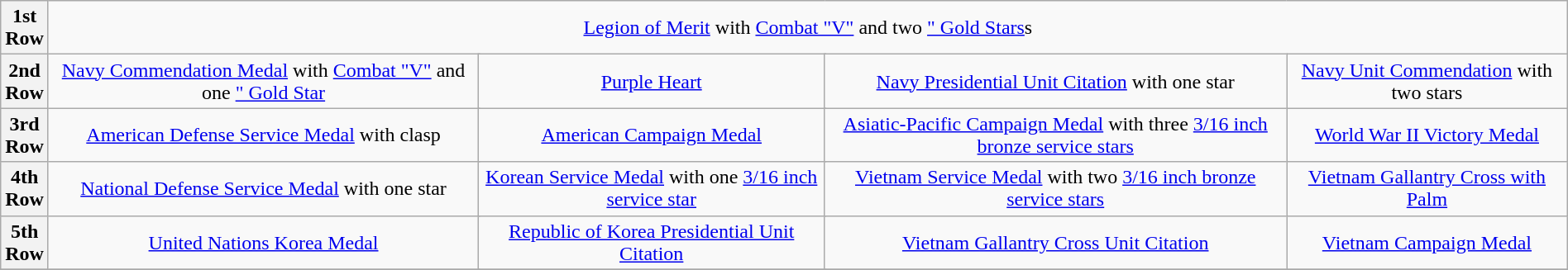<table class="wikitable" style="margin:1em auto; text-align:center;">
<tr>
<th>1st<br> Row</th>
<td colspan="14"><a href='#'>Legion of Merit</a> with <a href='#'>Combat "V"</a> and two <a href='#'>" Gold Stars</a>s</td>
</tr>
<tr>
<th>2nd<br> Row</th>
<td colspan="4"><a href='#'>Navy Commendation Medal</a> with <a href='#'>Combat "V"</a> and one <a href='#'>" Gold Star</a></td>
<td colspan="4"><a href='#'>Purple Heart</a></td>
<td colspan="4"><a href='#'>Navy Presidential Unit Citation</a> with one star</td>
<td colspan="4"><a href='#'>Navy Unit Commendation</a> with two stars</td>
</tr>
<tr>
<th>3rd<br> Row</th>
<td colspan="4"><a href='#'>American Defense Service Medal</a> with clasp</td>
<td colspan="4"><a href='#'>American Campaign Medal</a></td>
<td colspan="4"><a href='#'>Asiatic-Pacific Campaign Medal</a> with three <a href='#'>3/16 inch bronze service stars</a></td>
<td colspan="4"><a href='#'>World War II Victory Medal</a></td>
</tr>
<tr>
<th>4th<br> Row</th>
<td colspan="4"><a href='#'>National Defense Service Medal</a> with one star</td>
<td colspan="4"><a href='#'>Korean Service Medal</a> with one <a href='#'>3/16 inch service star</a></td>
<td colspan="4"><a href='#'>Vietnam Service Medal</a> with two <a href='#'>3/16 inch bronze service stars</a></td>
<td colspan="4"><a href='#'>Vietnam Gallantry Cross with Palm</a></td>
</tr>
<tr>
<th>5th<br> Row</th>
<td colspan="4"><a href='#'>United Nations Korea Medal</a></td>
<td colspan="4"><a href='#'>Republic of Korea Presidential Unit Citation</a></td>
<td colspan="4"><a href='#'>Vietnam Gallantry Cross Unit Citation</a></td>
<td colspan="4"><a href='#'>Vietnam Campaign Medal</a></td>
</tr>
<tr>
</tr>
</table>
